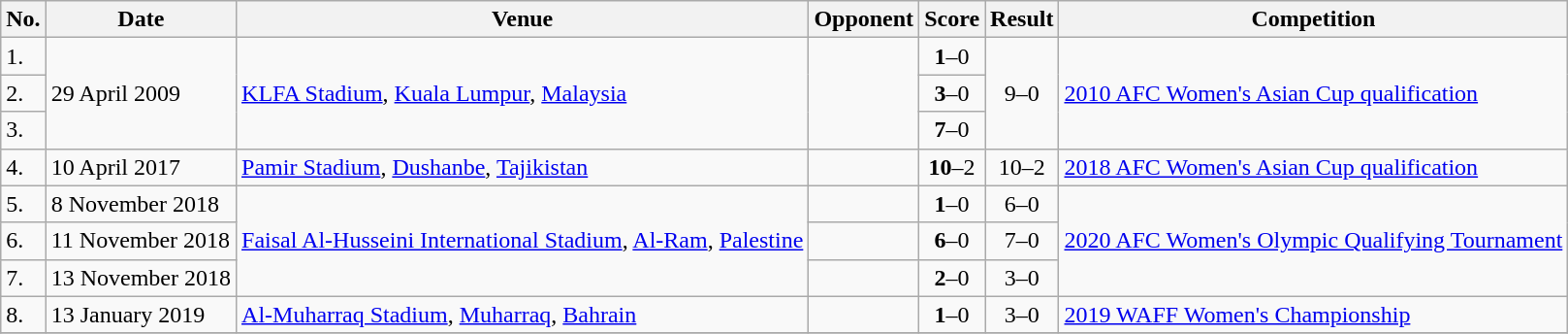<table class="wikitable">
<tr>
<th>No.</th>
<th>Date</th>
<th>Venue</th>
<th>Opponent</th>
<th>Score</th>
<th>Result</th>
<th>Competition</th>
</tr>
<tr>
<td>1.</td>
<td rowspan=3>29 April 2009</td>
<td rowspan=3><a href='#'>KLFA Stadium</a>, <a href='#'>Kuala Lumpur</a>, <a href='#'>Malaysia</a></td>
<td rowspan=3></td>
<td align=center><strong>1</strong>–0</td>
<td rowspan=3 align=center>9–0</td>
<td rowspan=3><a href='#'>2010 AFC Women's Asian Cup qualification</a></td>
</tr>
<tr>
<td>2.</td>
<td align=center><strong>3</strong>–0</td>
</tr>
<tr>
<td>3.</td>
<td align=center><strong>7</strong>–0</td>
</tr>
<tr>
<td>4.</td>
<td>10 April 2017</td>
<td><a href='#'>Pamir Stadium</a>, <a href='#'>Dushanbe</a>, <a href='#'>Tajikistan</a></td>
<td></td>
<td align=center><strong>10</strong>–2</td>
<td align=center>10–2</td>
<td><a href='#'>2018 AFC Women's Asian Cup qualification</a></td>
</tr>
<tr>
<td>5.</td>
<td>8 November 2018</td>
<td rowspan=3><a href='#'>Faisal Al-Husseini International Stadium</a>, <a href='#'>Al-Ram</a>, <a href='#'>Palestine</a></td>
<td></td>
<td align=center><strong>1</strong>–0</td>
<td align=center>6–0</td>
<td rowspan=3><a href='#'>2020 AFC Women's Olympic Qualifying Tournament</a></td>
</tr>
<tr>
<td>6.</td>
<td>11 November 2018</td>
<td></td>
<td align=center><strong>6</strong>–0</td>
<td align=center>7–0</td>
</tr>
<tr>
<td>7.</td>
<td>13 November 2018</td>
<td></td>
<td align=center><strong>2</strong>–0</td>
<td align=center>3–0</td>
</tr>
<tr>
<td>8.</td>
<td>13 January 2019</td>
<td><a href='#'>Al-Muharraq Stadium</a>, <a href='#'>Muharraq</a>, <a href='#'>Bahrain</a></td>
<td></td>
<td align=center><strong>1</strong>–0</td>
<td align=center>3–0</td>
<td><a href='#'>2019 WAFF Women's Championship</a></td>
</tr>
<tr>
</tr>
</table>
